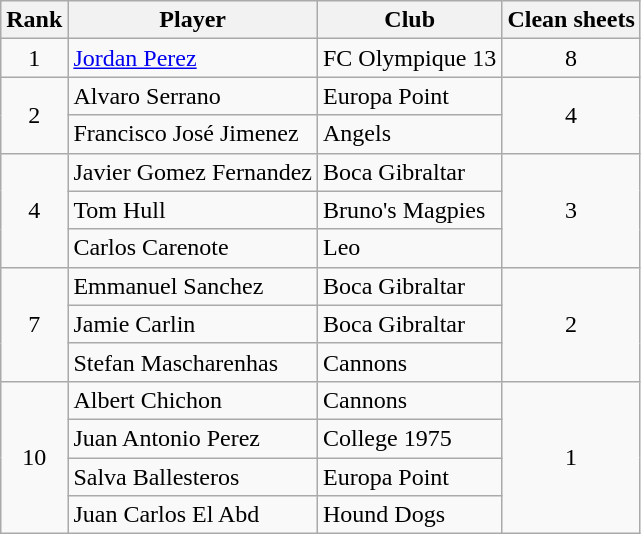<table class="wikitable" style="text-align:center">
<tr>
<th>Rank</th>
<th>Player</th>
<th>Club</th>
<th>Clean sheets</th>
</tr>
<tr>
<td>1</td>
<td align="left"> <a href='#'>Jordan Perez</a></td>
<td align="left">FC Olympique 13</td>
<td>8</td>
</tr>
<tr>
<td rowspan="2">2</td>
<td align="left"> Alvaro Serrano</td>
<td align="left">Europa Point</td>
<td rowspan="2">4</td>
</tr>
<tr>
<td align="left"> Francisco José Jimenez</td>
<td align="left">Angels</td>
</tr>
<tr>
<td rowspan="3">4</td>
<td align="left"> Javier Gomez Fernandez</td>
<td align="left">Boca Gibraltar</td>
<td rowspan="3">3</td>
</tr>
<tr>
<td align="left"> Tom Hull</td>
<td align="left">Bruno's Magpies</td>
</tr>
<tr>
<td align="left"> Carlos Carenote</td>
<td align="left">Leo</td>
</tr>
<tr>
<td rowspan="3">7</td>
<td align="left"> Emmanuel Sanchez</td>
<td align="left">Boca Gibraltar</td>
<td rowspan="3">2</td>
</tr>
<tr>
<td align="left"> Jamie Carlin</td>
<td align="left">Boca Gibraltar</td>
</tr>
<tr>
<td align="left"> Stefan Mascharenhas</td>
<td align="left">Cannons</td>
</tr>
<tr>
<td rowspan="5">10</td>
<td align="left"> Albert Chichon</td>
<td align="left">Cannons</td>
<td rowspan="5">1</td>
</tr>
<tr>
<td align="left"> Juan Antonio Perez</td>
<td align="left">College 1975</td>
</tr>
<tr>
<td align="left"> Salva Ballesteros</td>
<td align="left">Europa Point</td>
</tr>
<tr>
<td align="left"> Juan Carlos El Abd</td>
<td align="left">Hound Dogs</td>
</tr>
</table>
